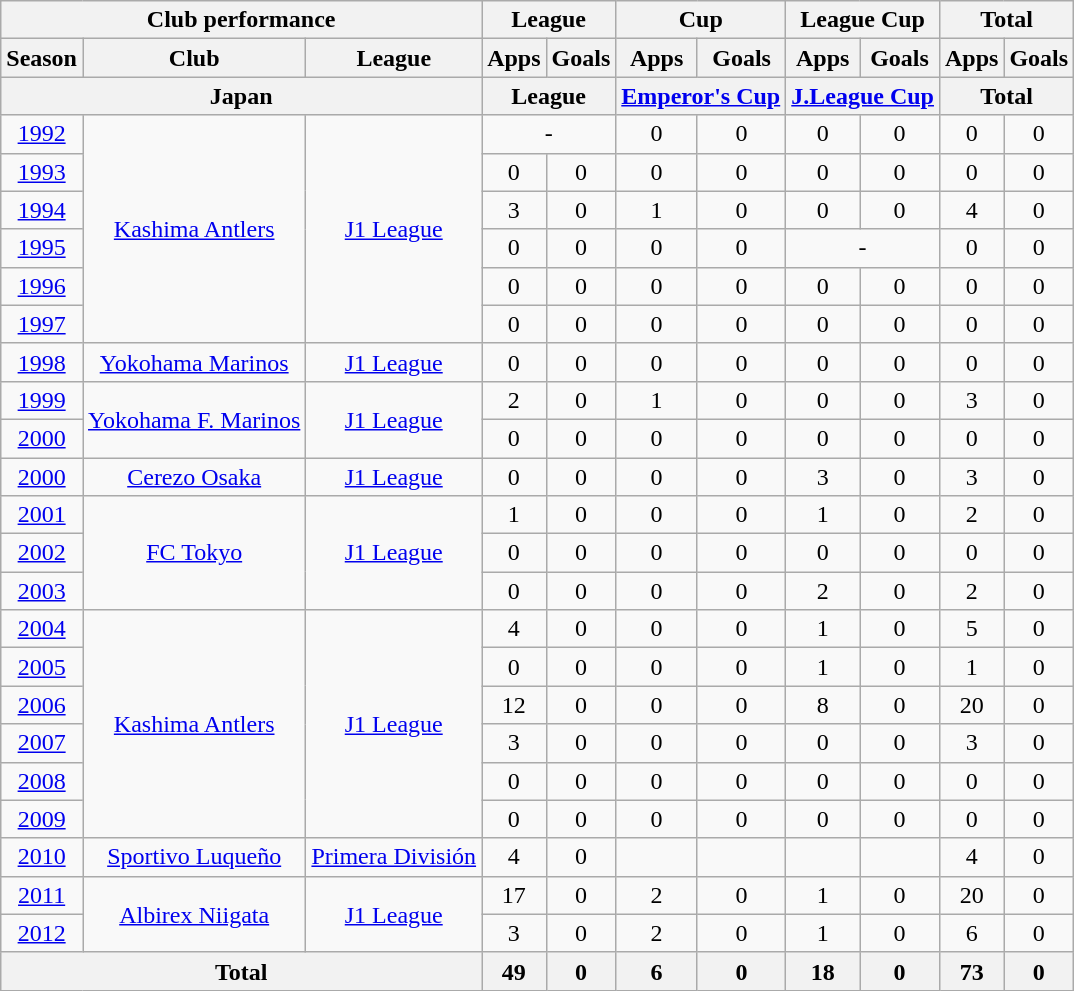<table class="wikitable" style="text-align:center;">
<tr>
<th colspan=3>Club performance</th>
<th colspan=2>League</th>
<th colspan=2>Cup</th>
<th colspan=2>League Cup</th>
<th colspan=2>Total</th>
</tr>
<tr>
<th>Season</th>
<th>Club</th>
<th>League</th>
<th>Apps</th>
<th>Goals</th>
<th>Apps</th>
<th>Goals</th>
<th>Apps</th>
<th>Goals</th>
<th>Apps</th>
<th>Goals</th>
</tr>
<tr>
<th colspan=3>Japan</th>
<th colspan=2>League</th>
<th colspan=2><a href='#'>Emperor's Cup</a></th>
<th colspan=2><a href='#'>J.League Cup</a></th>
<th colspan=2>Total</th>
</tr>
<tr>
<td><a href='#'>1992</a></td>
<td rowspan="6"><a href='#'>Kashima Antlers</a></td>
<td rowspan="6"><a href='#'>J1 League</a></td>
<td colspan="2">-</td>
<td>0</td>
<td>0</td>
<td>0</td>
<td>0</td>
<td>0</td>
<td>0</td>
</tr>
<tr>
<td><a href='#'>1993</a></td>
<td>0</td>
<td>0</td>
<td>0</td>
<td>0</td>
<td>0</td>
<td>0</td>
<td>0</td>
<td>0</td>
</tr>
<tr>
<td><a href='#'>1994</a></td>
<td>3</td>
<td>0</td>
<td>1</td>
<td>0</td>
<td>0</td>
<td>0</td>
<td>4</td>
<td>0</td>
</tr>
<tr>
<td><a href='#'>1995</a></td>
<td>0</td>
<td>0</td>
<td>0</td>
<td>0</td>
<td colspan="2">-</td>
<td>0</td>
<td>0</td>
</tr>
<tr>
<td><a href='#'>1996</a></td>
<td>0</td>
<td>0</td>
<td>0</td>
<td>0</td>
<td>0</td>
<td>0</td>
<td>0</td>
<td>0</td>
</tr>
<tr>
<td><a href='#'>1997</a></td>
<td>0</td>
<td>0</td>
<td>0</td>
<td>0</td>
<td>0</td>
<td>0</td>
<td>0</td>
<td>0</td>
</tr>
<tr>
<td><a href='#'>1998</a></td>
<td><a href='#'>Yokohama Marinos</a></td>
<td><a href='#'>J1 League</a></td>
<td>0</td>
<td>0</td>
<td>0</td>
<td>0</td>
<td>0</td>
<td>0</td>
<td>0</td>
<td>0</td>
</tr>
<tr>
<td><a href='#'>1999</a></td>
<td rowspan="2"><a href='#'>Yokohama F. Marinos</a></td>
<td rowspan="2"><a href='#'>J1 League</a></td>
<td>2</td>
<td>0</td>
<td>1</td>
<td>0</td>
<td>0</td>
<td>0</td>
<td>3</td>
<td>0</td>
</tr>
<tr>
<td><a href='#'>2000</a></td>
<td>0</td>
<td>0</td>
<td>0</td>
<td>0</td>
<td>0</td>
<td>0</td>
<td>0</td>
<td>0</td>
</tr>
<tr>
<td><a href='#'>2000</a></td>
<td><a href='#'>Cerezo Osaka</a></td>
<td><a href='#'>J1 League</a></td>
<td>0</td>
<td>0</td>
<td>0</td>
<td>0</td>
<td>3</td>
<td>0</td>
<td>3</td>
<td>0</td>
</tr>
<tr>
<td><a href='#'>2001</a></td>
<td rowspan="3"><a href='#'>FC Tokyo</a></td>
<td rowspan="3"><a href='#'>J1 League</a></td>
<td>1</td>
<td>0</td>
<td>0</td>
<td>0</td>
<td>1</td>
<td>0</td>
<td>2</td>
<td>0</td>
</tr>
<tr>
<td><a href='#'>2002</a></td>
<td>0</td>
<td>0</td>
<td>0</td>
<td>0</td>
<td>0</td>
<td>0</td>
<td>0</td>
<td>0</td>
</tr>
<tr>
<td><a href='#'>2003</a></td>
<td>0</td>
<td>0</td>
<td>0</td>
<td>0</td>
<td>2</td>
<td>0</td>
<td>2</td>
<td>0</td>
</tr>
<tr>
<td><a href='#'>2004</a></td>
<td rowspan="6"><a href='#'>Kashima Antlers</a></td>
<td rowspan="6"><a href='#'>J1 League</a></td>
<td>4</td>
<td>0</td>
<td>0</td>
<td>0</td>
<td>1</td>
<td>0</td>
<td>5</td>
<td>0</td>
</tr>
<tr>
<td><a href='#'>2005</a></td>
<td>0</td>
<td>0</td>
<td>0</td>
<td>0</td>
<td>1</td>
<td>0</td>
<td>1</td>
<td>0</td>
</tr>
<tr>
<td><a href='#'>2006</a></td>
<td>12</td>
<td>0</td>
<td>0</td>
<td>0</td>
<td>8</td>
<td>0</td>
<td>20</td>
<td>0</td>
</tr>
<tr>
<td><a href='#'>2007</a></td>
<td>3</td>
<td>0</td>
<td>0</td>
<td>0</td>
<td>0</td>
<td>0</td>
<td>3</td>
<td>0</td>
</tr>
<tr>
<td><a href='#'>2008</a></td>
<td>0</td>
<td>0</td>
<td>0</td>
<td>0</td>
<td>0</td>
<td>0</td>
<td>0</td>
<td>0</td>
</tr>
<tr>
<td><a href='#'>2009</a></td>
<td>0</td>
<td>0</td>
<td>0</td>
<td>0</td>
<td>0</td>
<td>0</td>
<td>0</td>
<td>0</td>
</tr>
<tr>
<td><a href='#'>2010</a></td>
<td><a href='#'>Sportivo Luqueño</a></td>
<td><a href='#'>Primera División</a></td>
<td>4</td>
<td>0</td>
<td></td>
<td></td>
<td></td>
<td></td>
<td>4</td>
<td>0</td>
</tr>
<tr>
<td><a href='#'>2011</a></td>
<td rowspan="2"><a href='#'>Albirex Niigata</a></td>
<td rowspan="2"><a href='#'>J1 League</a></td>
<td>17</td>
<td>0</td>
<td>2</td>
<td>0</td>
<td>1</td>
<td>0</td>
<td>20</td>
<td>0</td>
</tr>
<tr>
<td><a href='#'>2012</a></td>
<td>3</td>
<td>0</td>
<td>2</td>
<td>0</td>
<td>1</td>
<td>0</td>
<td>6</td>
<td>0</td>
</tr>
<tr>
<th colspan=3>Total</th>
<th>49</th>
<th>0</th>
<th>6</th>
<th>0</th>
<th>18</th>
<th>0</th>
<th>73</th>
<th>0</th>
</tr>
</table>
